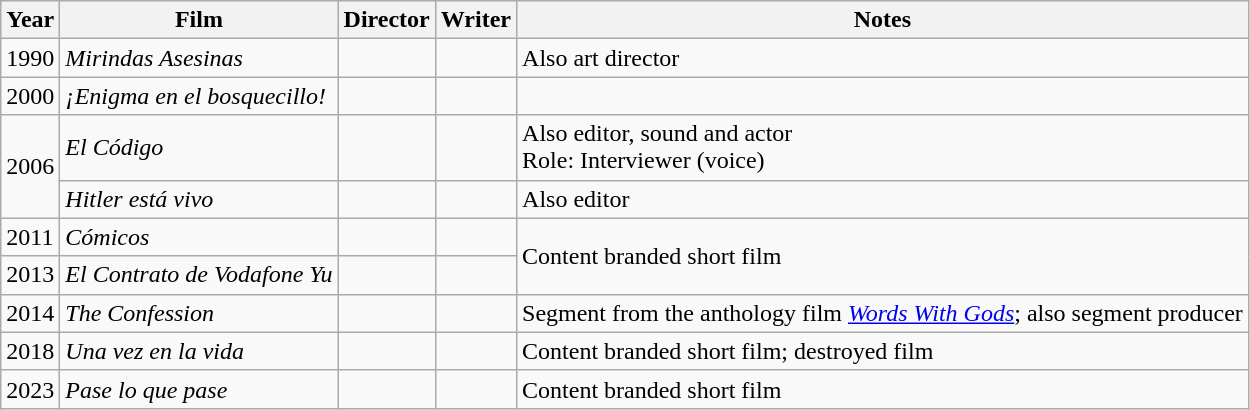<table class="wikitable sortable">
<tr>
<th style="width:26px;">Year</th>
<th>Film</th>
<th>Director</th>
<th>Writer</th>
<th>Notes</th>
</tr>
<tr>
<td>1990</td>
<td><em>Mirindas Asesinas</em></td>
<td></td>
<td></td>
<td>Also art director</td>
</tr>
<tr>
<td>2000</td>
<td><em>¡Enigma en el bosquecillo!</em></td>
<td></td>
<td></td>
<td></td>
</tr>
<tr>
<td rowspan="2">2006</td>
<td><em>El Código</em></td>
<td></td>
<td></td>
<td>Also editor, sound and actor<br>Role: Interviewer (voice)</td>
</tr>
<tr>
<td><em>Hitler está vivo</em></td>
<td></td>
<td></td>
<td>Also editor</td>
</tr>
<tr>
<td>2011</td>
<td><em>Cómicos</em></td>
<td></td>
<td></td>
<td rowspan="2">Content branded short film</td>
</tr>
<tr>
<td>2013</td>
<td><em>El Contrato de Vodafone Yu</em></td>
<td></td>
<td></td>
</tr>
<tr>
<td>2014</td>
<td><em>The Confession</em></td>
<td></td>
<td></td>
<td>Segment from the anthology film <em><a href='#'>Words With Gods</a></em>; also segment producer</td>
</tr>
<tr>
<td>2018</td>
<td><em>Una vez en la vida</em></td>
<td></td>
<td></td>
<td>Content branded short film; destroyed film</td>
</tr>
<tr>
<td>2023</td>
<td><em>Pase lo que pase</em></td>
<td></td>
<td></td>
<td>Content branded short film</td>
</tr>
</table>
